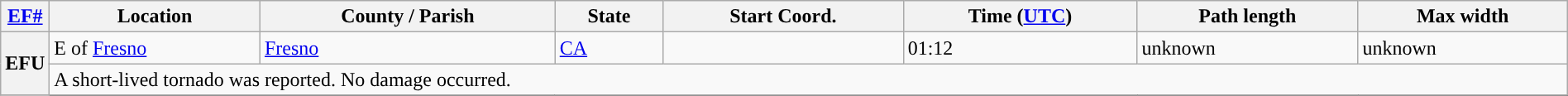<table class="wikitable sortable" style="width:100%;">
<tr>
<th scope="col" width="2%" align="center"><a href='#'>EF#</a></th>
<th scope="col" align="center" class="unsortable">Location</th>
<th scope="col" align="center" class="unsortable">County / Parish</th>
<th scope="col" align="center">State</th>
<th scope="col" align="center">Start Coord.</th>
<th scope="col" align="center">Time (<a href='#'>UTC</a>)</th>
<th scope="col" align="center">Path length</th>
<th scope="col" align="center">Max width</th>
</tr>
<tr>
<th scope="row" rowspan="2" style="background-color:#">EFU</th>
<td>E of <a href='#'>Fresno</a></td>
<td><a href='#'>Fresno</a></td>
<td><a href='#'>CA</a></td>
<td></td>
<td>01:12</td>
<td>unknown</td>
<td>unknown</td>
</tr>
<tr class="expand-child">
<td colspan="8" style=" border-bottom: 1px solid black;">A short-lived tornado was reported. No damage occurred.</td>
</tr>
<tr>
</tr>
</table>
